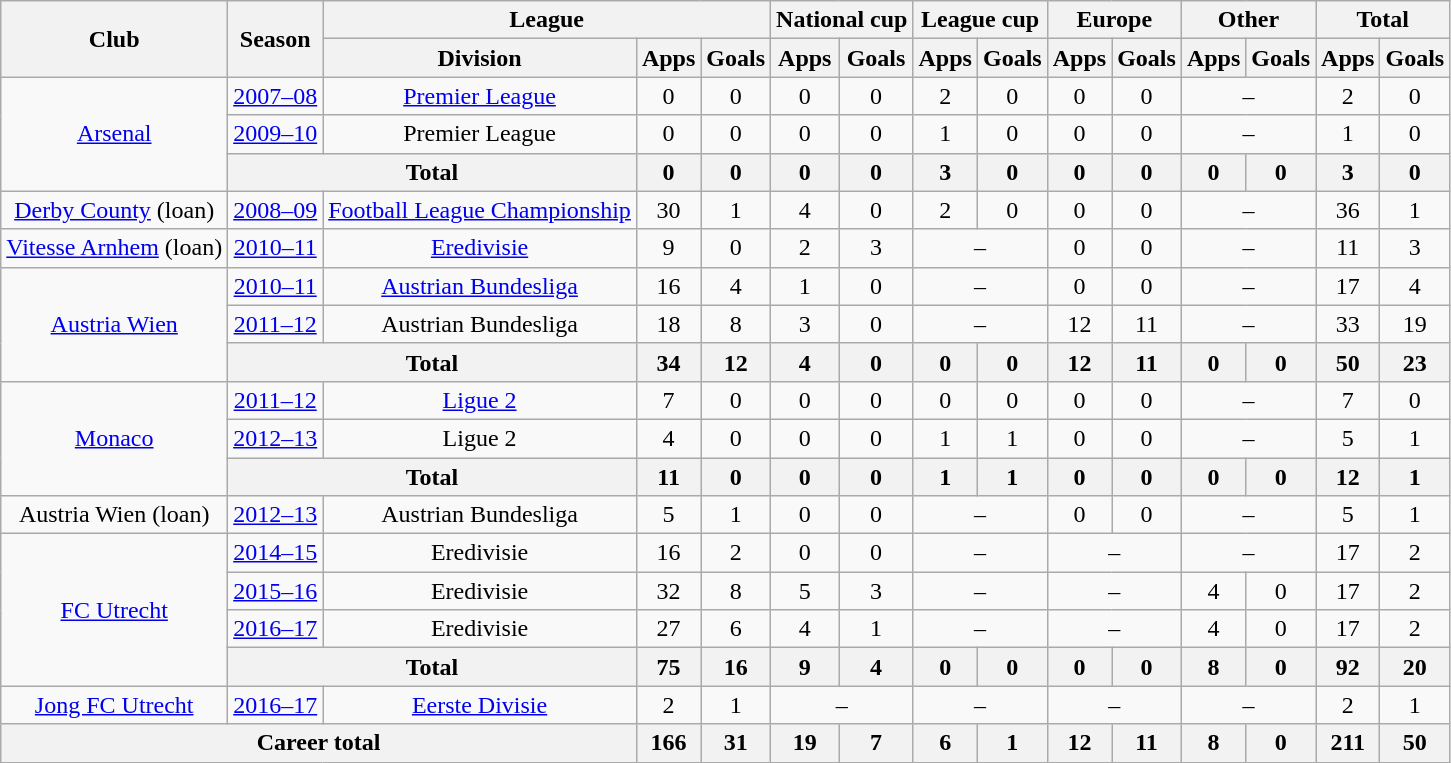<table class="wikitable" style="text-align:center">
<tr>
<th rowspan="2">Club</th>
<th rowspan="2">Season</th>
<th colspan="3">League</th>
<th colspan="2">National cup</th>
<th colspan="2">League cup</th>
<th colspan="2">Europe</th>
<th colspan="2">Other</th>
<th colspan="2">Total</th>
</tr>
<tr>
<th>Division</th>
<th>Apps</th>
<th>Goals</th>
<th>Apps</th>
<th>Goals</th>
<th>Apps</th>
<th>Goals</th>
<th>Apps</th>
<th>Goals</th>
<th>Apps</th>
<th>Goals</th>
<th>Apps</th>
<th>Goals</th>
</tr>
<tr>
<td rowspan="3"><a href='#'>Arsenal</a></td>
<td><a href='#'>2007–08</a></td>
<td><a href='#'>Premier League</a></td>
<td>0</td>
<td>0</td>
<td>0</td>
<td>0</td>
<td>2</td>
<td>0</td>
<td>0</td>
<td>0</td>
<td colspan="2">–</td>
<td>2</td>
<td>0</td>
</tr>
<tr>
<td><a href='#'>2009–10</a></td>
<td>Premier League</td>
<td>0</td>
<td>0</td>
<td>0</td>
<td>0</td>
<td>1</td>
<td>0</td>
<td>0</td>
<td>0</td>
<td colspan="2">–</td>
<td>1</td>
<td>0</td>
</tr>
<tr>
<th colspan="2">Total</th>
<th>0</th>
<th>0</th>
<th>0</th>
<th>0</th>
<th>3</th>
<th>0</th>
<th>0</th>
<th>0</th>
<th>0</th>
<th>0</th>
<th>3</th>
<th>0</th>
</tr>
<tr>
<td><a href='#'>Derby County</a> (loan)</td>
<td><a href='#'>2008–09</a></td>
<td><a href='#'>Football League Championship</a></td>
<td>30</td>
<td>1</td>
<td>4</td>
<td>0</td>
<td>2</td>
<td>0</td>
<td>0</td>
<td>0</td>
<td colspan="2">–</td>
<td>36</td>
<td>1</td>
</tr>
<tr>
<td><a href='#'>Vitesse Arnhem</a> (loan)</td>
<td><a href='#'>2010–11</a></td>
<td><a href='#'>Eredivisie</a></td>
<td>9</td>
<td>0</td>
<td>2</td>
<td>3</td>
<td colspan="2">–</td>
<td>0</td>
<td>0</td>
<td colspan="2">–</td>
<td>11</td>
<td>3</td>
</tr>
<tr>
<td rowspan="3"><a href='#'>Austria Wien</a></td>
<td><a href='#'>2010–11</a></td>
<td><a href='#'>Austrian Bundesliga</a></td>
<td>16</td>
<td>4</td>
<td>1</td>
<td>0</td>
<td colspan="2">–</td>
<td>0</td>
<td>0</td>
<td colspan="2">–</td>
<td>17</td>
<td>4</td>
</tr>
<tr>
<td><a href='#'>2011–12</a></td>
<td>Austrian Bundesliga</td>
<td>18</td>
<td>8</td>
<td>3</td>
<td>0</td>
<td colspan="2">–</td>
<td>12</td>
<td>11</td>
<td colspan="2">–</td>
<td>33</td>
<td>19</td>
</tr>
<tr>
<th colspan="2">Total</th>
<th>34</th>
<th>12</th>
<th>4</th>
<th>0</th>
<th>0</th>
<th>0</th>
<th>12</th>
<th>11</th>
<th>0</th>
<th>0</th>
<th>50</th>
<th>23</th>
</tr>
<tr>
<td rowspan="3"><a href='#'>Monaco</a></td>
<td><a href='#'>2011–12</a></td>
<td><a href='#'>Ligue 2</a></td>
<td>7</td>
<td>0</td>
<td>0</td>
<td>0</td>
<td>0</td>
<td>0</td>
<td>0</td>
<td>0</td>
<td colspan="2">–</td>
<td>7</td>
<td>0</td>
</tr>
<tr>
<td><a href='#'>2012–13</a></td>
<td>Ligue 2</td>
<td>4</td>
<td>0</td>
<td>0</td>
<td>0</td>
<td>1</td>
<td>1</td>
<td>0</td>
<td>0</td>
<td colspan="2">–</td>
<td>5</td>
<td>1</td>
</tr>
<tr>
<th colspan="2">Total</th>
<th>11</th>
<th>0</th>
<th>0</th>
<th>0</th>
<th>1</th>
<th>1</th>
<th>0</th>
<th>0</th>
<th>0</th>
<th>0</th>
<th>12</th>
<th>1</th>
</tr>
<tr>
<td>Austria Wien (loan)</td>
<td><a href='#'>2012–13</a></td>
<td>Austrian Bundesliga</td>
<td>5</td>
<td>1</td>
<td>0</td>
<td>0</td>
<td colspan="2">–</td>
<td>0</td>
<td>0</td>
<td colspan="2">–</td>
<td>5</td>
<td>1</td>
</tr>
<tr>
<td rowspan="4"><a href='#'>FC Utrecht</a></td>
<td><a href='#'>2014–15</a></td>
<td>Eredivisie</td>
<td>16</td>
<td>2</td>
<td>0</td>
<td>0</td>
<td colspan="2">–</td>
<td colspan="2">–</td>
<td colspan="2">–</td>
<td>17</td>
<td>2</td>
</tr>
<tr>
<td><a href='#'>2015–16</a></td>
<td>Eredivisie</td>
<td>32</td>
<td>8</td>
<td>5</td>
<td>3</td>
<td colspan="2">–</td>
<td colspan="2">–</td>
<td>4</td>
<td>0</td>
<td>17</td>
<td>2</td>
</tr>
<tr>
<td><a href='#'>2016–17</a></td>
<td>Eredivisie</td>
<td>27</td>
<td>6</td>
<td>4</td>
<td>1</td>
<td colspan="2">–</td>
<td colspan="2">–</td>
<td>4</td>
<td>0</td>
<td>17</td>
<td>2</td>
</tr>
<tr>
<th colspan="2">Total</th>
<th>75</th>
<th>16</th>
<th>9</th>
<th>4</th>
<th>0</th>
<th>0</th>
<th>0</th>
<th>0</th>
<th>8</th>
<th>0</th>
<th>92</th>
<th>20</th>
</tr>
<tr>
<td><a href='#'>Jong FC Utrecht</a></td>
<td><a href='#'>2016–17</a></td>
<td><a href='#'>Eerste Divisie</a></td>
<td>2</td>
<td>1</td>
<td colspan="2">–</td>
<td colspan="2">–</td>
<td colspan="2">–</td>
<td colspan="2">–</td>
<td>2</td>
<td>1</td>
</tr>
<tr>
<th colspan="3">Career total</th>
<th>166</th>
<th>31</th>
<th>19</th>
<th>7</th>
<th>6</th>
<th>1</th>
<th>12</th>
<th>11</th>
<th>8</th>
<th>0</th>
<th>211</th>
<th>50</th>
</tr>
</table>
